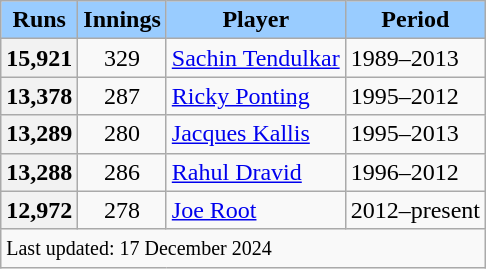<table class="wikitable sortable">
<tr style="background:#9cf;">
<td style="text-align:center;"><strong>Runs</strong></td>
<td style="text-align:center;"><strong>Innings</strong></td>
<td style="text-align:center;"><strong>Player</strong></td>
<td style="text-align:center;"><strong>Period</strong></td>
</tr>
<tr>
<th>15,921</th>
<td style="text-align:center;">329</td>
<td> <a href='#'>Sachin Tendulkar</a></td>
<td>1989–2013</td>
</tr>
<tr>
<th>13,378</th>
<td style="text-align:center;">287</td>
<td> <a href='#'>Ricky Ponting</a></td>
<td>1995–2012</td>
</tr>
<tr>
<th>13,289</th>
<td style="text-align:center;">280</td>
<td> <a href='#'>Jacques Kallis</a></td>
<td>1995–2013</td>
</tr>
<tr>
<th>13,288</th>
<td style="text-align:center;">286</td>
<td> <a href='#'>Rahul Dravid</a></td>
<td>1996–2012</td>
</tr>
<tr>
<th>12,972</th>
<td style="text-align:center;">278</td>
<td> <a href='#'>Joe Root</a> </td>
<td>2012–present</td>
</tr>
<tr>
<td colspan="4"><small>Last updated: 17 December 2024</small></td>
</tr>
</table>
